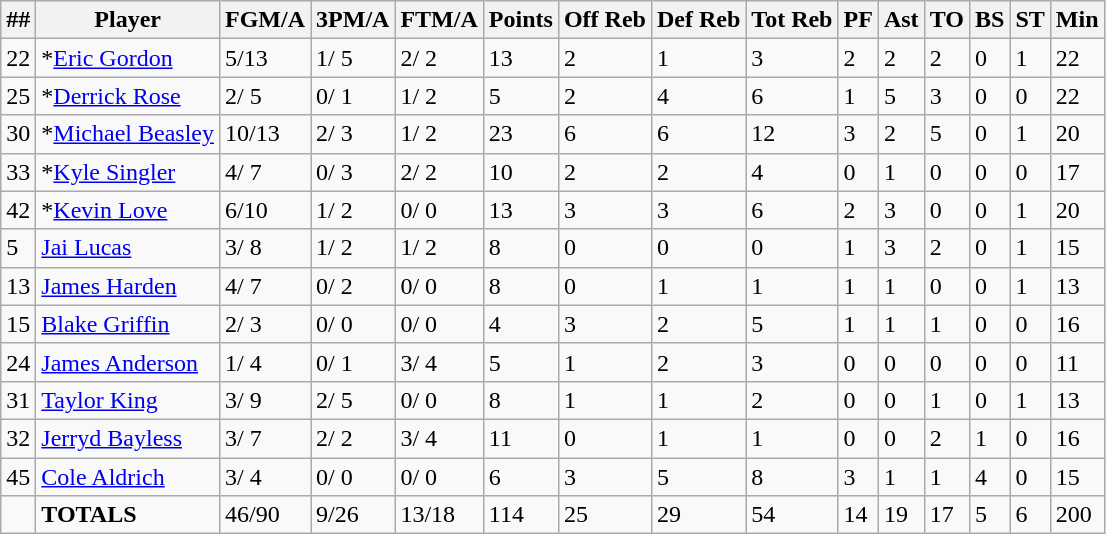<table class="wikitable sortable">
<tr>
<th>##</th>
<th>Player</th>
<th>FGM/A</th>
<th>3PM/A</th>
<th>FTM/A</th>
<th>Points</th>
<th>Off Reb</th>
<th>Def Reb</th>
<th>Tot Reb</th>
<th>PF</th>
<th>Ast</th>
<th>TO</th>
<th>BS</th>
<th>ST</th>
<th>Min</th>
</tr>
<tr>
<td>22</td>
<td>*<a href='#'>Eric Gordon</a></td>
<td>5/13</td>
<td>1/ 5</td>
<td>2/ 2</td>
<td>13</td>
<td>2</td>
<td>1</td>
<td>3</td>
<td>2</td>
<td>2</td>
<td>2</td>
<td>0</td>
<td>1</td>
<td>22</td>
</tr>
<tr>
<td>25</td>
<td>*<a href='#'>Derrick Rose</a></td>
<td>2/ 5</td>
<td>0/ 1</td>
<td>1/ 2</td>
<td>5</td>
<td>2</td>
<td>4</td>
<td>6</td>
<td>1</td>
<td>5</td>
<td>3</td>
<td>0</td>
<td>0</td>
<td>22</td>
</tr>
<tr>
<td>30</td>
<td>*<a href='#'>Michael Beasley</a></td>
<td>10/13</td>
<td>2/ 3</td>
<td>1/ 2</td>
<td>23</td>
<td>6</td>
<td>6</td>
<td>12</td>
<td>3</td>
<td>2</td>
<td>5</td>
<td>0</td>
<td>1</td>
<td>20</td>
</tr>
<tr>
<td>33</td>
<td>*<a href='#'>Kyle Singler</a></td>
<td>4/ 7</td>
<td>0/ 3</td>
<td>2/ 2</td>
<td>10</td>
<td>2</td>
<td>2</td>
<td>4</td>
<td>0</td>
<td>1</td>
<td>0</td>
<td>0</td>
<td>0</td>
<td>17</td>
</tr>
<tr>
<td>42</td>
<td>*<a href='#'>Kevin Love</a></td>
<td>6/10</td>
<td>1/ 2</td>
<td>0/ 0</td>
<td>13</td>
<td>3</td>
<td>3</td>
<td>6</td>
<td>2</td>
<td>3</td>
<td>0</td>
<td>0</td>
<td>1</td>
<td>20</td>
</tr>
<tr>
<td>5</td>
<td><a href='#'>Jai Lucas</a></td>
<td>3/ 8</td>
<td>1/ 2</td>
<td>1/ 2</td>
<td>8</td>
<td>0</td>
<td>0</td>
<td>0</td>
<td>1</td>
<td>3</td>
<td>2</td>
<td>0</td>
<td>1</td>
<td>15</td>
</tr>
<tr>
<td>13</td>
<td><a href='#'>James Harden</a></td>
<td>4/ 7</td>
<td>0/ 2</td>
<td>0/ 0</td>
<td>8</td>
<td>0</td>
<td>1</td>
<td>1</td>
<td>1</td>
<td>1</td>
<td>0</td>
<td>0</td>
<td>1</td>
<td>13</td>
</tr>
<tr>
<td>15</td>
<td><a href='#'>Blake Griffin</a></td>
<td>2/ 3</td>
<td>0/ 0</td>
<td>0/ 0</td>
<td>4</td>
<td>3</td>
<td>2</td>
<td>5</td>
<td>1</td>
<td>1</td>
<td>1</td>
<td>0</td>
<td>0</td>
<td>16</td>
</tr>
<tr>
<td>24</td>
<td><a href='#'>James Anderson</a></td>
<td>1/ 4</td>
<td>0/ 1</td>
<td>3/ 4</td>
<td>5</td>
<td>1</td>
<td>2</td>
<td>3</td>
<td>0</td>
<td>0</td>
<td>0</td>
<td>0</td>
<td>0</td>
<td>11</td>
</tr>
<tr>
<td>31</td>
<td><a href='#'>Taylor King</a></td>
<td>3/ 9</td>
<td>2/ 5</td>
<td>0/ 0</td>
<td>8</td>
<td>1</td>
<td>1</td>
<td>2</td>
<td>0</td>
<td>0</td>
<td>1</td>
<td>0</td>
<td>1</td>
<td>13</td>
</tr>
<tr>
<td>32</td>
<td><a href='#'>Jerryd Bayless</a></td>
<td>3/ 7</td>
<td>2/ 2</td>
<td>3/ 4</td>
<td>11</td>
<td>0</td>
<td>1</td>
<td>1</td>
<td>0</td>
<td>0</td>
<td>2</td>
<td>1</td>
<td>0</td>
<td>16</td>
</tr>
<tr>
<td>45</td>
<td><a href='#'>Cole Aldrich</a></td>
<td>3/ 4</td>
<td>0/ 0</td>
<td>0/ 0</td>
<td>6</td>
<td>3</td>
<td>5</td>
<td>8</td>
<td>3</td>
<td>1</td>
<td>1</td>
<td>4</td>
<td>0</td>
<td>15</td>
</tr>
<tr>
<td></td>
<td><strong>TOTALS</strong></td>
<td>46/90</td>
<td>9/26</td>
<td>13/18</td>
<td>114</td>
<td>25</td>
<td>29</td>
<td>54</td>
<td>14</td>
<td>19</td>
<td>17</td>
<td>5</td>
<td>6</td>
<td>200</td>
</tr>
</table>
